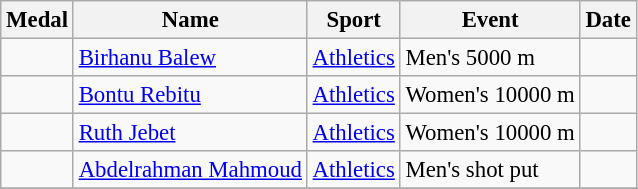<table class="wikitable sortable" style="font-size: 95%;">
<tr>
<th>Medal</th>
<th>Name</th>
<th>Sport</th>
<th>Event</th>
<th>Date</th>
</tr>
<tr>
<td></td>
<td><a href='#'>Birhanu Balew</a></td>
<td><a href='#'>Athletics</a></td>
<td>Men's 5000 m</td>
<td></td>
</tr>
<tr>
<td></td>
<td><a href='#'>Bontu Rebitu</a></td>
<td><a href='#'>Athletics</a></td>
<td>Women's 10000 m</td>
<td></td>
</tr>
<tr>
<td></td>
<td><a href='#'>Ruth Jebet</a></td>
<td><a href='#'>Athletics</a></td>
<td>Women's 10000 m</td>
<td></td>
</tr>
<tr>
<td></td>
<td><a href='#'>Abdelrahman Mahmoud</a></td>
<td><a href='#'>Athletics</a></td>
<td>Men's shot put</td>
<td></td>
</tr>
<tr>
</tr>
</table>
